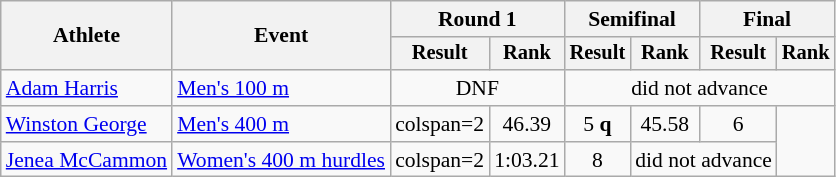<table class=wikitable style="font-size:90%">
<tr>
<th rowspan="2">Athlete</th>
<th rowspan="2">Event</th>
<th colspan="2">Round 1</th>
<th colspan="2">Semifinal</th>
<th colspan="2">Final</th>
</tr>
<tr style="font-size:95%">
<th>Result</th>
<th>Rank</th>
<th>Result</th>
<th>Rank</th>
<th>Result</th>
<th>Rank</th>
</tr>
<tr align=center>
<td align=left><a href='#'>Adam Harris</a></td>
<td align=left><a href='#'>Men's 100 m</a></td>
<td colspan="2">DNF</td>
<td colspan="4">did not advance</td>
</tr>
<tr align=center>
<td align=left><a href='#'>Winston George</a></td>
<td align=left><a href='#'>Men's 400 m</a></td>
<td>colspan=2 </td>
<td>46.39</td>
<td>5 <strong>q</strong></td>
<td>45.58</td>
<td>6</td>
</tr>
<tr align=center>
<td align=left><a href='#'>Jenea McCammon</a></td>
<td align=left><a href='#'>Women's 400 m hurdles</a></td>
<td>colspan=2 </td>
<td>1:03.21</td>
<td>8</td>
<td colspan=2>did not advance</td>
</tr>
</table>
